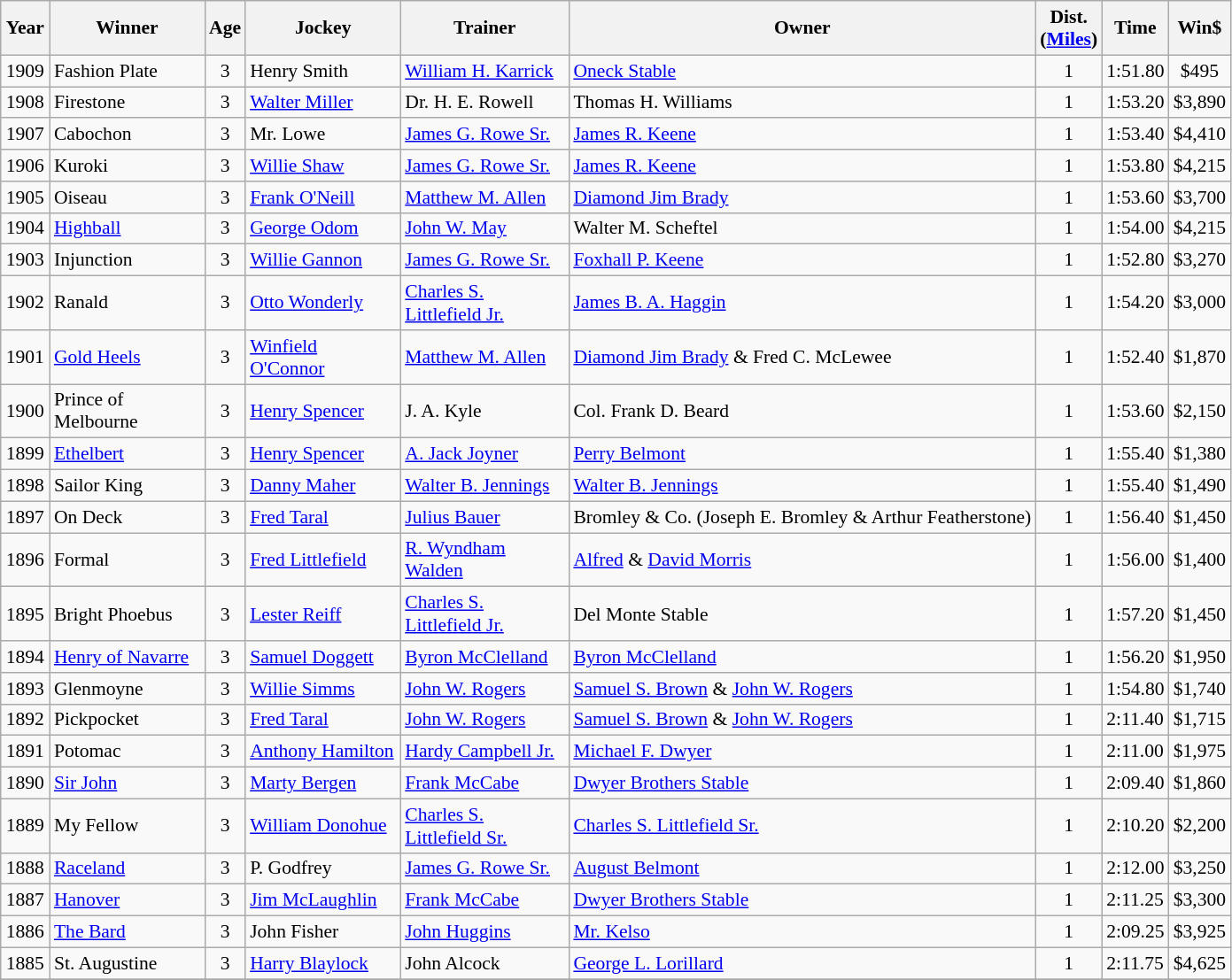<table class="wikitable sortable" style="font-size:90%">
<tr>
<th style="width:30px">Year<br></th>
<th style="width:110px">Winner<br></th>
<th style="width:20px">Age<br></th>
<th style="width:110px">Jockey<br></th>
<th style="width:120px">Trainer<br></th>
<th>Owner<br></th>
<th style="width:25px">Dist.<br> <span>(<a href='#'>Miles</a>)</span></th>
<th style="width:25px">Time<br></th>
<th style="width:25px">Win$</th>
</tr>
<tr>
<td align=center>1909</td>
<td>Fashion Plate</td>
<td align=center>3</td>
<td>Henry Smith</td>
<td><a href='#'>William H. Karrick</a></td>
<td><a href='#'>Oneck Stable</a></td>
<td align=center>1<span></span></td>
<td>1:51.80</td>
<td align=center>$495</td>
</tr>
<tr>
<td align=center>1908</td>
<td>Firestone</td>
<td align=center>3</td>
<td><a href='#'>Walter Miller</a></td>
<td>Dr. H. E. Rowell</td>
<td>Thomas H. Williams</td>
<td align=center>1<span></span></td>
<td>1:53.20</td>
<td align=center>$3,890</td>
</tr>
<tr>
<td align=center>1907</td>
<td>Cabochon</td>
<td align=center>3</td>
<td>Mr. Lowe</td>
<td><a href='#'>James G. Rowe Sr.</a></td>
<td><a href='#'>James R. Keene</a></td>
<td align=center>1<span></span></td>
<td>1:53.40</td>
<td align=center>$4,410</td>
</tr>
<tr>
<td align=center>1906</td>
<td>Kuroki</td>
<td align=center>3</td>
<td><a href='#'>Willie Shaw</a></td>
<td><a href='#'>James G. Rowe Sr.</a></td>
<td><a href='#'>James R. Keene</a></td>
<td align=center>1<span></span></td>
<td>1:53.80</td>
<td align=center>$4,215</td>
</tr>
<tr>
<td align=center>1905</td>
<td>Oiseau</td>
<td align=center>3</td>
<td><a href='#'>Frank O'Neill</a></td>
<td><a href='#'>Matthew M. Allen</a></td>
<td><a href='#'>Diamond Jim Brady</a></td>
<td align=center>1<span></span></td>
<td>1:53.60</td>
<td align=center>$3,700</td>
</tr>
<tr>
<td align=center>1904</td>
<td><a href='#'>Highball</a></td>
<td align=center>3</td>
<td><a href='#'>George Odom</a></td>
<td><a href='#'>John W. May</a></td>
<td>Walter M. Scheftel</td>
<td align=center>1<span></span></td>
<td>1:54.00</td>
<td align=center>$4,215</td>
</tr>
<tr>
<td align=center>1903</td>
<td>Injunction</td>
<td align=center>3</td>
<td><a href='#'>Willie Gannon</a></td>
<td><a href='#'>James G. Rowe Sr.</a></td>
<td><a href='#'>Foxhall P. Keene</a></td>
<td align=center>1<span></span></td>
<td>1:52.80</td>
<td align=center>$3,270</td>
</tr>
<tr>
<td align=center>1902</td>
<td>Ranald</td>
<td align=center>3</td>
<td><a href='#'>Otto Wonderly</a></td>
<td><a href='#'>Charles S. Littlefield Jr.</a></td>
<td><a href='#'>James B. A. Haggin</a></td>
<td align=center>1<span></span></td>
<td>1:54.20</td>
<td align=center>$3,000</td>
</tr>
<tr>
<td align=center>1901</td>
<td><a href='#'>Gold Heels</a></td>
<td align=center>3</td>
<td><a href='#'>Winfield O'Connor</a></td>
<td><a href='#'>Matthew M. Allen</a></td>
<td><a href='#'>Diamond Jim Brady</a> & Fred C. McLewee</td>
<td align=center>1<span></span></td>
<td>1:52.40</td>
<td align=center>$1,870</td>
</tr>
<tr>
<td align=center>1900</td>
<td>Prince of Melbourne</td>
<td align=center>3</td>
<td><a href='#'>Henry Spencer</a></td>
<td>J. A. Kyle</td>
<td>Col. Frank D. Beard</td>
<td align=center>1<span></span></td>
<td>1:53.60</td>
<td align=center>$2,150</td>
</tr>
<tr>
<td align=center>1899</td>
<td><a href='#'>Ethelbert</a></td>
<td align=center>3</td>
<td><a href='#'>Henry Spencer</a></td>
<td><a href='#'>A. Jack Joyner</a></td>
<td><a href='#'>Perry Belmont</a></td>
<td align=center>1<span></span></td>
<td>1:55.40</td>
<td align=center>$1,380</td>
</tr>
<tr>
<td align=center>1898</td>
<td>Sailor King</td>
<td align=center>3</td>
<td><a href='#'>Danny Maher</a></td>
<td><a href='#'>Walter B. Jennings</a></td>
<td><a href='#'>Walter B. Jennings</a></td>
<td align=center>1<span></span></td>
<td>1:55.40</td>
<td align=center>$1,490</td>
</tr>
<tr>
<td align=center>1897</td>
<td>On Deck</td>
<td align=center>3</td>
<td><a href='#'>Fred Taral</a></td>
<td><a href='#'>Julius Bauer</a></td>
<td>Bromley & Co. (Joseph E. Bromley & Arthur Featherstone)</td>
<td align=center>1<span></span></td>
<td>1:56.40</td>
<td align=center>$1,450</td>
</tr>
<tr>
<td align=center>1896</td>
<td>Formal</td>
<td align=center>3</td>
<td><a href='#'>Fred Littlefield</a></td>
<td><a href='#'>R. Wyndham Walden</a></td>
<td><a href='#'>Alfred</a> & <a href='#'>David Morris</a></td>
<td align=center>1<span></span></td>
<td>1:56.00</td>
<td align=center>$1,400</td>
</tr>
<tr>
<td align=center>1895</td>
<td>Bright Phoebus</td>
<td align=center>3</td>
<td><a href='#'>Lester Reiff</a></td>
<td><a href='#'>Charles S. Littlefield Jr.</a></td>
<td>Del Monte Stable</td>
<td align=center>1<span></span></td>
<td>1:57.20</td>
<td align=center>$1,450</td>
</tr>
<tr>
<td align=center>1894</td>
<td><a href='#'>Henry of Navarre</a></td>
<td align=center>3</td>
<td><a href='#'>Samuel Doggett</a></td>
<td><a href='#'>Byron McClelland</a></td>
<td><a href='#'>Byron McClelland</a></td>
<td align=center>1<span></span></td>
<td>1:56.20</td>
<td align=center>$1,950</td>
</tr>
<tr>
<td align=center>1893</td>
<td>Glenmoyne</td>
<td align=center>3</td>
<td><a href='#'>Willie Simms</a></td>
<td><a href='#'>John W. Rogers</a></td>
<td><a href='#'>Samuel S. Brown</a> & <a href='#'>John W. Rogers</a></td>
<td align=center>1<span></span></td>
<td>1:54.80</td>
<td align=center>$1,740</td>
</tr>
<tr>
<td align=center>1892</td>
<td>Pickpocket</td>
<td align=center>3</td>
<td><a href='#'>Fred Taral</a></td>
<td><a href='#'>John W. Rogers</a></td>
<td><a href='#'>Samuel S. Brown</a> & <a href='#'>John W. Rogers</a></td>
<td align=center>1<span></span></td>
<td>2:11.40</td>
<td align=center>$1,715</td>
</tr>
<tr>
<td align=center>1891</td>
<td>Potomac</td>
<td align=center>3</td>
<td><a href='#'>Anthony Hamilton</a></td>
<td><a href='#'>Hardy Campbell Jr.</a></td>
<td><a href='#'>Michael F. Dwyer</a></td>
<td align=center>1<span></span></td>
<td>2:11.00</td>
<td align=center>$1,975</td>
</tr>
<tr>
<td align=center>1890</td>
<td><a href='#'>Sir John</a></td>
<td align=center>3</td>
<td><a href='#'>Marty Bergen</a></td>
<td><a href='#'>Frank McCabe</a></td>
<td><a href='#'>Dwyer Brothers Stable</a></td>
<td align=center>1<span></span></td>
<td>2:09.40</td>
<td align=center>$1,860</td>
</tr>
<tr>
<td align=center>1889</td>
<td>My Fellow</td>
<td align=center>3</td>
<td><a href='#'>William Donohue</a></td>
<td><a href='#'>Charles S. Littlefield Sr.</a></td>
<td><a href='#'>Charles S. Littlefield Sr.</a></td>
<td align=center>1<span></span></td>
<td>2:10.20</td>
<td align=center>$2,200</td>
</tr>
<tr>
<td align=center>1888</td>
<td><a href='#'>Raceland</a></td>
<td align=center>3</td>
<td>P. Godfrey</td>
<td><a href='#'>James G. Rowe Sr.</a></td>
<td><a href='#'>August Belmont</a></td>
<td align=center>1<span></span></td>
<td>2:12.00</td>
<td align=center>$3,250</td>
</tr>
<tr>
<td align=center>1887</td>
<td><a href='#'>Hanover</a></td>
<td align=center>3</td>
<td><a href='#'>Jim McLaughlin</a></td>
<td><a href='#'>Frank McCabe</a></td>
<td><a href='#'>Dwyer Brothers Stable</a></td>
<td align=center>1<span></span></td>
<td>2:11.25</td>
<td align=center>$3,300</td>
</tr>
<tr>
<td align=center>1886</td>
<td><a href='#'>The Bard</a></td>
<td align=center>3</td>
<td>John Fisher</td>
<td><a href='#'>John Huggins</a></td>
<td><a href='#'>Mr. Kelso</a></td>
<td align=center>1<span></span></td>
<td>2:09.25</td>
<td align=center>$3,925</td>
</tr>
<tr>
<td align=center>1885</td>
<td>St. Augustine</td>
<td align=center>3</td>
<td><a href='#'>Harry Blaylock</a></td>
<td>John Alcock</td>
<td><a href='#'>George L. Lorillard</a></td>
<td align=center>1<span></span></td>
<td>2:11.75</td>
<td align=center>$4,625</td>
</tr>
<tr>
</tr>
</table>
